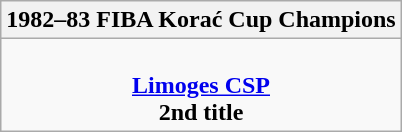<table class=wikitable style="text-align:center; margin:auto">
<tr>
<th>1982–83 FIBA Korać Cup Champions</th>
</tr>
<tr>
<td><br> <strong><a href='#'>Limoges CSP</a></strong> <br> <strong>2nd title</strong></td>
</tr>
</table>
